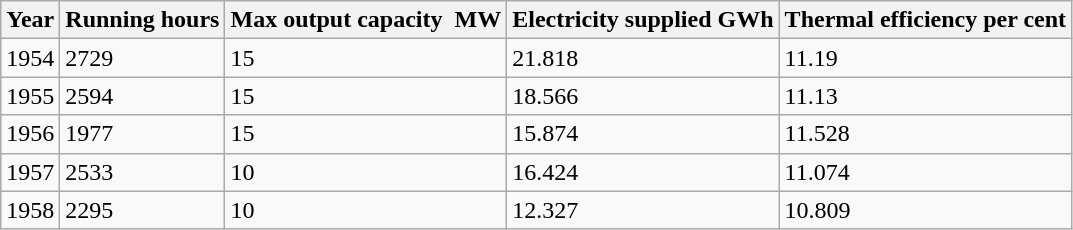<table class="wikitable">
<tr>
<th>Year</th>
<th>Running hours</th>
<th>Max output capacity  MW</th>
<th>Electricity supplied GWh</th>
<th>Thermal efficiency per cent</th>
</tr>
<tr>
<td>1954</td>
<td>2729</td>
<td>15</td>
<td>21.818</td>
<td>11.19</td>
</tr>
<tr>
<td>1955</td>
<td>2594</td>
<td>15</td>
<td>18.566</td>
<td>11.13</td>
</tr>
<tr>
<td>1956</td>
<td>1977</td>
<td>15</td>
<td>15.874</td>
<td>11.528</td>
</tr>
<tr>
<td>1957</td>
<td>2533</td>
<td>10</td>
<td>16.424</td>
<td>11.074</td>
</tr>
<tr>
<td>1958</td>
<td>2295</td>
<td>10</td>
<td>12.327</td>
<td>10.809</td>
</tr>
</table>
